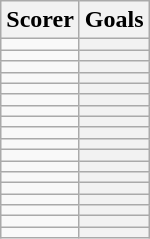<table class="wikitable sortable">
<tr>
<th>Scorer</th>
<th>Goals</th>
</tr>
<tr>
<td> </td>
<th></th>
</tr>
<tr>
<td> </td>
<th></th>
</tr>
<tr>
<td> </td>
<th></th>
</tr>
<tr>
<td> </td>
<th></th>
</tr>
<tr>
<td> </td>
<th></th>
</tr>
<tr>
<td> </td>
<th></th>
</tr>
<tr>
<td> </td>
<th></th>
</tr>
<tr>
<td> </td>
<th></th>
</tr>
<tr>
<td> </td>
<th></th>
</tr>
<tr>
<td> </td>
<th></th>
</tr>
<tr>
<td> </td>
<th></th>
</tr>
<tr>
<td> </td>
<th></th>
</tr>
<tr>
<td> </td>
<th></th>
</tr>
<tr>
<td> </td>
<th></th>
</tr>
<tr>
<td> </td>
<th></th>
</tr>
<tr>
<td> </td>
<th></th>
</tr>
<tr>
<td> </td>
<th></th>
</tr>
<tr>
<td> </td>
<th></th>
</tr>
</table>
